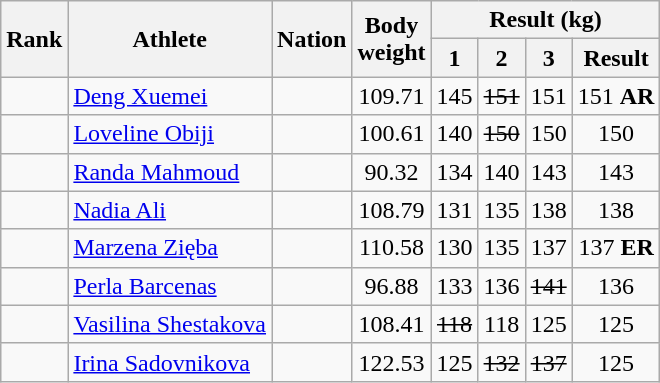<table class="wikitable sortable" style="text-align:center;">
<tr>
<th rowspan=2>Rank</th>
<th rowspan=2>Athlete</th>
<th rowspan=2>Nation</th>
<th rowspan=2>Body<br>weight</th>
<th colspan=4>Result (kg)</th>
</tr>
<tr>
<th>1</th>
<th>2</th>
<th>3</th>
<th>Result</th>
</tr>
<tr>
<td></td>
<td align=left><a href='#'>Deng Xuemei</a></td>
<td align=left></td>
<td>109.71</td>
<td>145</td>
<td><s>151</s></td>
<td>151</td>
<td>151 <strong>AR</strong></td>
</tr>
<tr>
<td></td>
<td align=left><a href='#'>Loveline Obiji</a></td>
<td align=left></td>
<td>100.61</td>
<td>140</td>
<td><s>150</s></td>
<td>150</td>
<td>150</td>
</tr>
<tr>
<td></td>
<td align=left><a href='#'>Randa Mahmoud</a></td>
<td align=left></td>
<td>90.32</td>
<td>134</td>
<td>140</td>
<td>143</td>
<td>143</td>
</tr>
<tr>
<td></td>
<td align=left><a href='#'>Nadia Ali</a></td>
<td align=left></td>
<td>108.79</td>
<td>131</td>
<td>135</td>
<td>138</td>
<td>138</td>
</tr>
<tr>
<td></td>
<td align=left><a href='#'>Marzena Zięba</a></td>
<td align=left></td>
<td>110.58</td>
<td>130</td>
<td>135</td>
<td>137</td>
<td>137 <strong>ER</strong></td>
</tr>
<tr>
<td></td>
<td align=left><a href='#'>Perla Barcenas</a></td>
<td align=left></td>
<td>96.88</td>
<td>133</td>
<td>136</td>
<td><s>141</s></td>
<td>136</td>
</tr>
<tr>
<td></td>
<td align=left><a href='#'>Vasilina Shestakova</a></td>
<td align=left></td>
<td>108.41</td>
<td><s>118</s></td>
<td>118</td>
<td>125</td>
<td>125</td>
</tr>
<tr>
<td></td>
<td align=left><a href='#'>Irina Sadovnikova</a></td>
<td align=left></td>
<td>122.53</td>
<td>125</td>
<td><s>132</s></td>
<td><s>137</s></td>
<td>125</td>
</tr>
</table>
